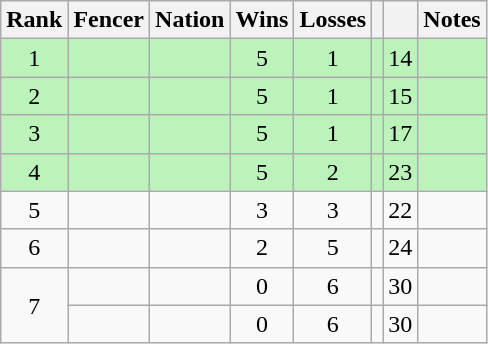<table class="wikitable sortable" style="text-align: center;">
<tr>
<th>Rank</th>
<th>Fencer</th>
<th>Nation</th>
<th>Wins</th>
<th>Losses</th>
<th></th>
<th></th>
<th>Notes</th>
</tr>
<tr style="background:#bbf3bb;">
<td>1</td>
<td align=left></td>
<td align=left></td>
<td>5</td>
<td>1</td>
<td></td>
<td>14</td>
<td></td>
</tr>
<tr style="background:#bbf3bb;">
<td>2</td>
<td align=left></td>
<td align=left></td>
<td>5</td>
<td>1</td>
<td></td>
<td>15</td>
<td></td>
</tr>
<tr style="background:#bbf3bb;">
<td>3</td>
<td align=left></td>
<td align=left></td>
<td>5</td>
<td>1</td>
<td></td>
<td>17</td>
<td></td>
</tr>
<tr style="background:#bbf3bb;">
<td>4</td>
<td align=left></td>
<td align=left></td>
<td>5</td>
<td>2</td>
<td></td>
<td>23</td>
<td></td>
</tr>
<tr>
<td>5</td>
<td align=left></td>
<td align=left></td>
<td>3</td>
<td>3</td>
<td></td>
<td>22</td>
<td></td>
</tr>
<tr>
<td>6</td>
<td align=left></td>
<td align=left></td>
<td>2</td>
<td>5</td>
<td></td>
<td>24</td>
<td></td>
</tr>
<tr>
<td rowspan=2>7</td>
<td align=left></td>
<td align=left></td>
<td>0</td>
<td>6</td>
<td></td>
<td>30</td>
<td></td>
</tr>
<tr>
<td align=left></td>
<td align=left></td>
<td>0</td>
<td>6</td>
<td></td>
<td>30</td>
<td></td>
</tr>
</table>
